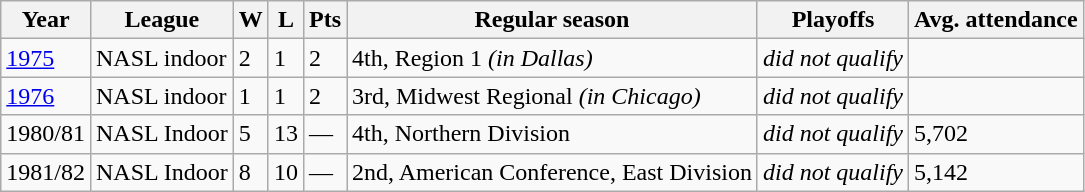<table class="wikitable">
<tr>
<th>Year</th>
<th>League</th>
<th>W</th>
<th>L</th>
<th>Pts</th>
<th>Regular season</th>
<th>Playoffs</th>
<th>Avg. attendance</th>
</tr>
<tr>
<td><a href='#'>1975</a></td>
<td>NASL indoor</td>
<td>2</td>
<td>1</td>
<td>2</td>
<td>4th, Region 1 <em>(in Dallas)</em></td>
<td><em>did not qualify</em></td>
<td></td>
</tr>
<tr>
<td><a href='#'>1976</a></td>
<td>NASL indoor</td>
<td>1</td>
<td>1</td>
<td>2</td>
<td>3rd, Midwest Regional <em>(in Chicago)</em></td>
<td><em>did not qualify</em></td>
<td></td>
</tr>
<tr>
<td>1980/81</td>
<td>NASL Indoor</td>
<td>5</td>
<td>13</td>
<td>—</td>
<td>4th, Northern Division</td>
<td><em>did not qualify</em></td>
<td>5,702</td>
</tr>
<tr>
<td>1981/82</td>
<td>NASL Indoor</td>
<td>8</td>
<td>10</td>
<td>—</td>
<td>2nd, American Conference, East Division</td>
<td><em>did not qualify</em></td>
<td>5,142</td>
</tr>
</table>
